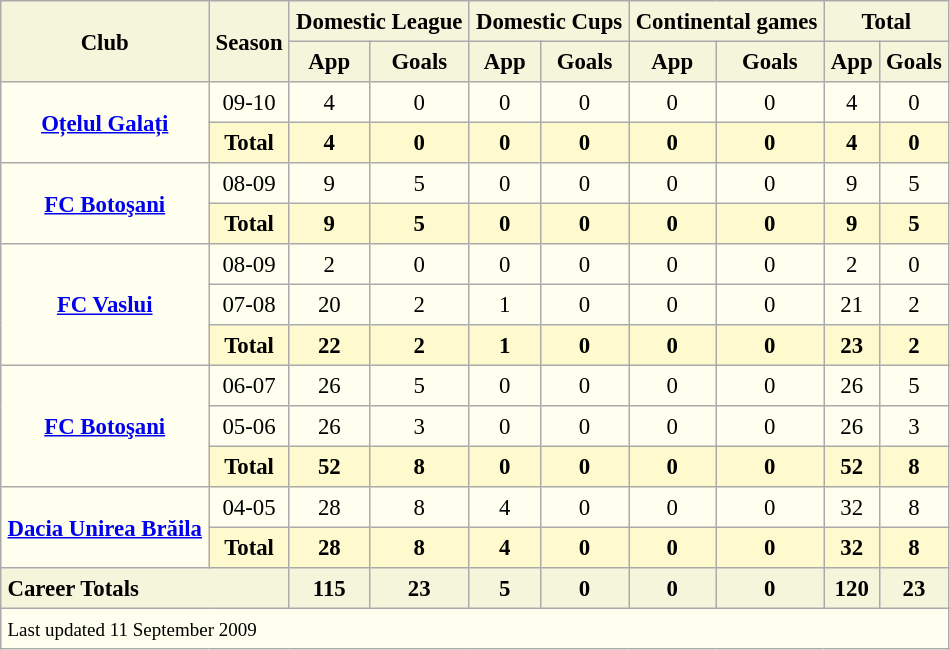<table border=1 cellpadding=4 cellspacing=2 style="background: ivory; font-size: 95%; border: 1px #aaaaaa solid; border-collapse: collapse; clear:center">
<tr style="background:beige">
<th rowspan="2">Club</th>
<th rowspan="2">Season</th>
<th colspan="2">Domestic League</th>
<th colspan="2">Domestic Cups</th>
<th colspan="2">Continental games</th>
<th colspan="2">Total</th>
</tr>
<tr style="background:beige">
<th>App</th>
<th>Goals</th>
<th>App</th>
<th>Goals</th>
<th>App</th>
<th>Goals</th>
<th>App</th>
<th>Goals</th>
</tr>
<tr>
<td rowspan="2" align=center valign=center><strong><a href='#'>Oțelul Galați</a></strong></td>
<td align="center">09-10</td>
<td align="center">4</td>
<td align="center">0</td>
<td align="center">0</td>
<td align="center">0</td>
<td align="center">0</td>
<td align="center">0</td>
<td align="center">4</td>
<td align="center">0</td>
</tr>
<tr style="background:lemonchiffon">
<th>Total</th>
<th>4</th>
<th>0</th>
<th>0</th>
<th>0</th>
<th>0</th>
<th>0</th>
<th>4</th>
<th>0</th>
</tr>
<tr>
<td rowspan="2" align=center valign=center><strong><a href='#'>FC Botoşani</a></strong></td>
<td align="center">08-09</td>
<td align="center">9</td>
<td align="center">5</td>
<td align="center">0</td>
<td align="center">0</td>
<td align="center">0</td>
<td align="center">0</td>
<td align="center">9</td>
<td align="center">5</td>
</tr>
<tr style="background:lemonchiffon">
<th>Total</th>
<th>9</th>
<th>5</th>
<th>0</th>
<th>0</th>
<th>0</th>
<th>0</th>
<th>9</th>
<th>5</th>
</tr>
<tr>
<td rowspan="3" align=center valign=center><strong><a href='#'>FC Vaslui</a></strong></td>
<td align="center">08-09</td>
<td align="center">2</td>
<td align="center">0</td>
<td align="center">0</td>
<td align="center">0</td>
<td align="center">0</td>
<td align="center">0</td>
<td align="center">2</td>
<td align="center">0</td>
</tr>
<tr>
<td align="center">07-08</td>
<td align="center">20</td>
<td align="center">2</td>
<td align="center">1</td>
<td align="center">0</td>
<td align="center">0</td>
<td align="center">0</td>
<td align="center">21</td>
<td align="center">2</td>
</tr>
<tr style="background:lemonchiffon">
<th>Total</th>
<th>22</th>
<th>2</th>
<th>1</th>
<th>0</th>
<th>0</th>
<th>0</th>
<th>23</th>
<th>2</th>
</tr>
<tr>
<td rowspan="3" align=center valign=center><strong><a href='#'>FC Botoşani</a></strong></td>
<td align="center">06-07</td>
<td align="center">26</td>
<td align="center">5</td>
<td align="center">0</td>
<td align="center">0</td>
<td align="center">0</td>
<td align="center">0</td>
<td align="center">26</td>
<td align="center">5</td>
</tr>
<tr>
<td align="center">05-06</td>
<td align="center">26</td>
<td align="center">3</td>
<td align="center">0</td>
<td align="center">0</td>
<td align="center">0</td>
<td align="center">0</td>
<td align="center">26</td>
<td align="center">3</td>
</tr>
<tr style="background:lemonchiffon">
<th>Total</th>
<th>52</th>
<th>8</th>
<th>0</th>
<th>0</th>
<th>0</th>
<th>0</th>
<th>52</th>
<th>8</th>
</tr>
<tr>
<td rowspan="2" align=center valign=center><strong><a href='#'>Dacia Unirea Brăila</a></strong></td>
<td align="center">04-05</td>
<td align="center">28</td>
<td align="center">8</td>
<td align="center">4</td>
<td align="center">0</td>
<td align="center">0</td>
<td align="center">0</td>
<td align="center">32</td>
<td align="center">8</td>
</tr>
<tr style="background:lemonchiffon">
<th>Total</th>
<th>28</th>
<th>8</th>
<th>4</th>
<th>0</th>
<th>0</th>
<th>0</th>
<th>32</th>
<th>8</th>
</tr>
<tr>
<th style="background:beige" colspan="2" align="left">Career Totals</th>
<th style="background:beige">115</th>
<th style="background:beige">23</th>
<th style="background:beige">5</th>
<th style="background:beige">0</th>
<th style="background:beige">0</th>
<th style="background:beige">0</th>
<th style="background:beige">120</th>
<th style="background:beige">23</th>
</tr>
<tr>
<td colspan="12"><small>Last updated 11 September 2009</small></td>
</tr>
</table>
